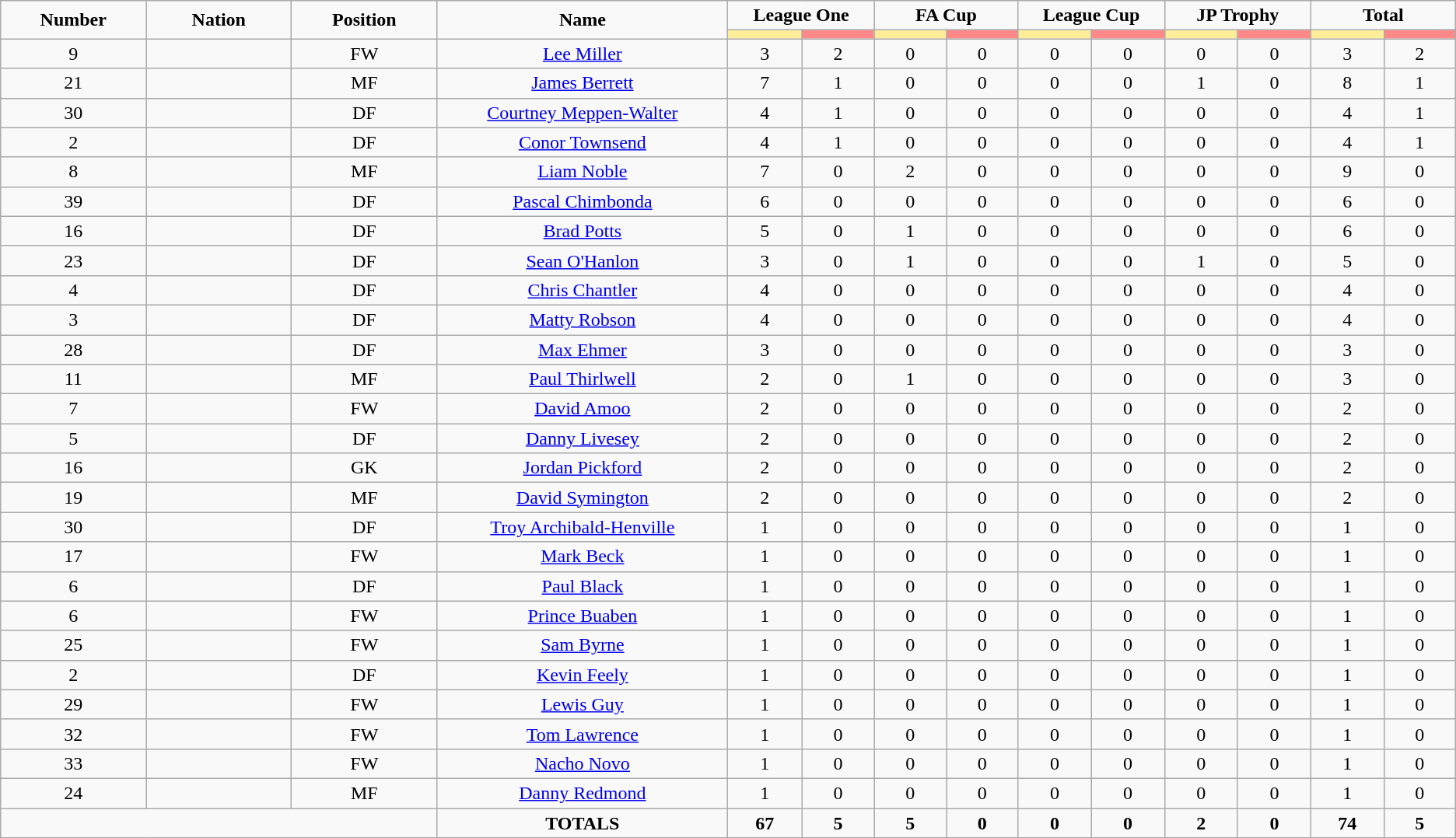<table class="wikitable" style="font-size: 100%; text-align: center;">
<tr>
<td rowspan="2" width="10%" align="center"><strong>Number</strong></td>
<td rowspan="2" width="10%" align="center"><strong>Nation</strong></td>
<td rowspan="2" width="10%" align="center"><strong>Position</strong></td>
<td rowspan="2" width="20%" align="center"><strong>Name</strong></td>
<td colspan="2" align="center"><strong>League One</strong></td>
<td colspan="2" align="center"><strong>FA Cup</strong></td>
<td colspan="2" align="center"><strong>League Cup</strong></td>
<td colspan="2" align="center"><strong>JP Trophy</strong></td>
<td colspan="2" align="center"><strong>Total</strong></td>
</tr>
<tr>
<th width=60 style="background: #FFEE99"></th>
<th width=60 style="background: #FF8888"></th>
<th width=60 style="background: #FFEE99"></th>
<th width=60 style="background: #FF8888"></th>
<th width=60 style="background: #FFEE99"></th>
<th width=60 style="background: #FF8888"></th>
<th width=60 style="background: #FFEE99"></th>
<th width=60 style="background: #FF8888"></th>
<th width=60 style="background: #FFEE99"></th>
<th width=60 style="background: #FF8888"></th>
</tr>
<tr>
<td>9</td>
<td></td>
<td>FW</td>
<td><a href='#'>Lee Miller</a></td>
<td>3</td>
<td>2</td>
<td>0</td>
<td>0</td>
<td>0</td>
<td>0</td>
<td>0</td>
<td>0</td>
<td>3</td>
<td>2</td>
</tr>
<tr>
<td>21</td>
<td></td>
<td>MF</td>
<td><a href='#'>James Berrett</a></td>
<td>7</td>
<td>1</td>
<td>0</td>
<td>0</td>
<td>0</td>
<td>0</td>
<td>1</td>
<td>0</td>
<td>8</td>
<td>1</td>
</tr>
<tr>
<td>30</td>
<td></td>
<td>DF</td>
<td><a href='#'>Courtney Meppen-Walter</a></td>
<td>4</td>
<td>1</td>
<td>0</td>
<td>0</td>
<td>0</td>
<td>0</td>
<td>0</td>
<td>0</td>
<td>4</td>
<td>1</td>
</tr>
<tr>
<td>2</td>
<td></td>
<td>DF</td>
<td><a href='#'>Conor Townsend</a></td>
<td>4</td>
<td>1</td>
<td>0</td>
<td>0</td>
<td>0</td>
<td>0</td>
<td>0</td>
<td>0</td>
<td>4</td>
<td>1</td>
</tr>
<tr>
<td>8</td>
<td></td>
<td>MF</td>
<td><a href='#'>Liam Noble</a></td>
<td>7</td>
<td>0</td>
<td>2</td>
<td>0</td>
<td>0</td>
<td>0</td>
<td>0</td>
<td>0</td>
<td>9</td>
<td>0</td>
</tr>
<tr>
<td>39</td>
<td></td>
<td>DF</td>
<td><a href='#'>Pascal Chimbonda</a></td>
<td>6</td>
<td>0</td>
<td>0</td>
<td>0</td>
<td>0</td>
<td>0</td>
<td>0</td>
<td>0</td>
<td>6</td>
<td>0</td>
</tr>
<tr>
<td>16</td>
<td></td>
<td>DF</td>
<td><a href='#'>Brad Potts</a></td>
<td>5</td>
<td>0</td>
<td>1</td>
<td>0</td>
<td>0</td>
<td>0</td>
<td>0</td>
<td>0</td>
<td>6</td>
<td>0</td>
</tr>
<tr>
<td>23</td>
<td></td>
<td>DF</td>
<td><a href='#'>Sean O'Hanlon</a></td>
<td>3</td>
<td>0</td>
<td>1</td>
<td>0</td>
<td>0</td>
<td>0</td>
<td>1</td>
<td>0</td>
<td>5</td>
<td>0</td>
</tr>
<tr>
<td>4</td>
<td></td>
<td>DF</td>
<td><a href='#'>Chris Chantler</a></td>
<td>4</td>
<td>0</td>
<td>0</td>
<td>0</td>
<td>0</td>
<td>0</td>
<td>0</td>
<td>0</td>
<td>4</td>
<td>0</td>
</tr>
<tr>
<td>3</td>
<td></td>
<td>DF</td>
<td><a href='#'>Matty Robson</a></td>
<td>4</td>
<td>0</td>
<td>0</td>
<td>0</td>
<td>0</td>
<td>0</td>
<td>0</td>
<td>0</td>
<td>4</td>
<td>0</td>
</tr>
<tr>
<td>28</td>
<td></td>
<td>DF</td>
<td><a href='#'>Max Ehmer</a></td>
<td>3</td>
<td>0</td>
<td>0</td>
<td>0</td>
<td>0</td>
<td>0</td>
<td>0</td>
<td>0</td>
<td>3</td>
<td>0</td>
</tr>
<tr>
<td>11</td>
<td></td>
<td>MF</td>
<td><a href='#'>Paul Thirlwell</a></td>
<td>2</td>
<td>0</td>
<td>1</td>
<td>0</td>
<td>0</td>
<td>0</td>
<td>0</td>
<td>0</td>
<td>3</td>
<td>0</td>
</tr>
<tr>
<td>7</td>
<td></td>
<td>FW</td>
<td><a href='#'>David Amoo</a></td>
<td>2</td>
<td>0</td>
<td>0</td>
<td>0</td>
<td>0</td>
<td>0</td>
<td>0</td>
<td>0</td>
<td>2</td>
<td>0</td>
</tr>
<tr>
<td>5</td>
<td></td>
<td>DF</td>
<td><a href='#'>Danny Livesey</a></td>
<td>2</td>
<td>0</td>
<td>0</td>
<td>0</td>
<td>0</td>
<td>0</td>
<td>0</td>
<td>0</td>
<td>2</td>
<td>0</td>
</tr>
<tr>
<td>16</td>
<td></td>
<td>GK</td>
<td><a href='#'>Jordan Pickford</a></td>
<td>2</td>
<td>0</td>
<td>0</td>
<td>0</td>
<td>0</td>
<td>0</td>
<td>0</td>
<td>0</td>
<td>2</td>
<td>0</td>
</tr>
<tr>
<td>19</td>
<td></td>
<td>MF</td>
<td><a href='#'>David Symington</a></td>
<td>2</td>
<td>0</td>
<td>0</td>
<td>0</td>
<td>0</td>
<td>0</td>
<td>0</td>
<td>0</td>
<td>2</td>
<td>0</td>
</tr>
<tr>
<td>30</td>
<td></td>
<td>DF</td>
<td><a href='#'>Troy Archibald-Henville</a></td>
<td>1</td>
<td>0</td>
<td>0</td>
<td>0</td>
<td>0</td>
<td>0</td>
<td>0</td>
<td>0</td>
<td>1</td>
<td>0</td>
</tr>
<tr>
<td>17</td>
<td></td>
<td>FW</td>
<td><a href='#'>Mark Beck</a></td>
<td>1</td>
<td>0</td>
<td>0</td>
<td>0</td>
<td>0</td>
<td>0</td>
<td>0</td>
<td>0</td>
<td>1</td>
<td>0</td>
</tr>
<tr>
<td>6</td>
<td></td>
<td>DF</td>
<td><a href='#'>Paul Black</a></td>
<td>1</td>
<td>0</td>
<td>0</td>
<td>0</td>
<td>0</td>
<td>0</td>
<td>0</td>
<td>0</td>
<td>1</td>
<td>0</td>
</tr>
<tr>
<td>6</td>
<td></td>
<td>FW</td>
<td><a href='#'>Prince Buaben</a></td>
<td>1</td>
<td>0</td>
<td>0</td>
<td>0</td>
<td>0</td>
<td>0</td>
<td>0</td>
<td>0</td>
<td>1</td>
<td>0</td>
</tr>
<tr>
<td>25</td>
<td></td>
<td>FW</td>
<td><a href='#'>Sam Byrne</a></td>
<td>1</td>
<td>0</td>
<td>0</td>
<td>0</td>
<td>0</td>
<td>0</td>
<td>0</td>
<td>0</td>
<td>1</td>
<td>0</td>
</tr>
<tr>
<td>2</td>
<td></td>
<td>DF</td>
<td><a href='#'>Kevin Feely</a></td>
<td>1</td>
<td>0</td>
<td>0</td>
<td>0</td>
<td>0</td>
<td>0</td>
<td>0</td>
<td>0</td>
<td>1</td>
<td>0</td>
</tr>
<tr>
<td>29</td>
<td></td>
<td>FW</td>
<td><a href='#'>Lewis Guy</a></td>
<td>1</td>
<td>0</td>
<td>0</td>
<td>0</td>
<td>0</td>
<td>0</td>
<td>0</td>
<td>0</td>
<td>1</td>
<td>0</td>
</tr>
<tr>
<td>32</td>
<td></td>
<td>FW</td>
<td><a href='#'>Tom Lawrence</a></td>
<td>1</td>
<td>0</td>
<td>0</td>
<td>0</td>
<td>0</td>
<td>0</td>
<td>0</td>
<td>0</td>
<td>1</td>
<td>0</td>
</tr>
<tr>
<td>33</td>
<td></td>
<td>FW</td>
<td><a href='#'>Nacho Novo</a></td>
<td>1</td>
<td>0</td>
<td>0</td>
<td>0</td>
<td>0</td>
<td>0</td>
<td>0</td>
<td>0</td>
<td>1</td>
<td>0</td>
</tr>
<tr>
<td>24</td>
<td></td>
<td>MF</td>
<td><a href='#'>Danny Redmond</a></td>
<td>1</td>
<td>0</td>
<td>0</td>
<td>0</td>
<td>0</td>
<td>0</td>
<td>0</td>
<td>0</td>
<td>1</td>
<td>0</td>
</tr>
<tr>
<td colspan="3"></td>
<td><strong>TOTALS</strong></td>
<td><strong>67</strong></td>
<td><strong>5</strong></td>
<td><strong>5</strong></td>
<td><strong>0</strong></td>
<td><strong>0</strong></td>
<td><strong>0</strong></td>
<td><strong>2</strong></td>
<td><strong>0</strong></td>
<td><strong>74</strong></td>
<td><strong>5</strong></td>
</tr>
</table>
